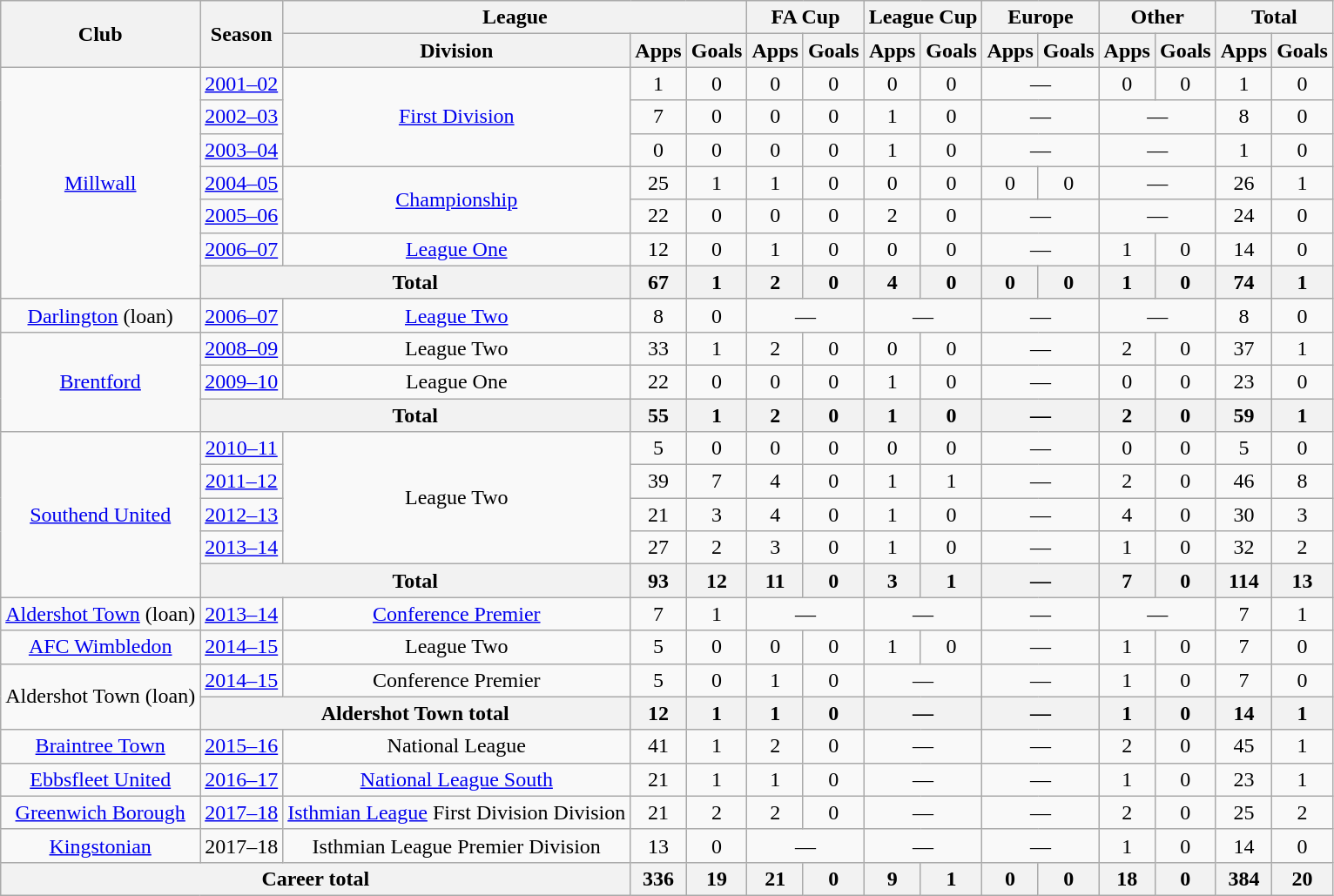<table class="wikitable" style="text-align: center">
<tr>
<th rowspan="2">Club</th>
<th rowspan="2">Season</th>
<th colspan="3">League</th>
<th colspan="2">FA Cup</th>
<th colspan="2">League Cup</th>
<th colspan="2">Europe</th>
<th colspan="2">Other</th>
<th colspan="2">Total</th>
</tr>
<tr>
<th>Division</th>
<th>Apps</th>
<th>Goals</th>
<th>Apps</th>
<th>Goals</th>
<th>Apps</th>
<th>Goals</th>
<th>Apps</th>
<th>Goals</th>
<th>Apps</th>
<th>Goals</th>
<th>Apps</th>
<th>Goals</th>
</tr>
<tr>
<td rowspan="7"><a href='#'>Millwall</a></td>
<td><a href='#'>2001–02</a></td>
<td rowspan="3"><a href='#'>First Division</a></td>
<td>1</td>
<td>0</td>
<td>0</td>
<td>0</td>
<td>0</td>
<td>0</td>
<td colspan="2">―</td>
<td>0</td>
<td>0</td>
<td>1</td>
<td>0</td>
</tr>
<tr>
<td><a href='#'>2002–03</a></td>
<td>7</td>
<td>0</td>
<td>0</td>
<td>0</td>
<td>1</td>
<td>0</td>
<td colspan="2">―</td>
<td colspan="2">―</td>
<td>8</td>
<td>0</td>
</tr>
<tr>
<td><a href='#'>2003–04</a></td>
<td>0</td>
<td>0</td>
<td>0</td>
<td>0</td>
<td>1</td>
<td>0</td>
<td colspan="2">―</td>
<td colspan="2">―</td>
<td>1</td>
<td>0</td>
</tr>
<tr>
<td><a href='#'>2004–05</a></td>
<td rowspan="2"><a href='#'>Championship</a></td>
<td>25</td>
<td>1</td>
<td>1</td>
<td>0</td>
<td>0</td>
<td>0</td>
<td>0</td>
<td>0</td>
<td colspan="2">―</td>
<td>26</td>
<td>1</td>
</tr>
<tr>
<td><a href='#'>2005–06</a></td>
<td>22</td>
<td>0</td>
<td>0</td>
<td>0</td>
<td>2</td>
<td>0</td>
<td colspan="2">―</td>
<td colspan="2">―</td>
<td>24</td>
<td>0</td>
</tr>
<tr>
<td><a href='#'>2006–07</a></td>
<td><a href='#'>League One</a></td>
<td>12</td>
<td>0</td>
<td>1</td>
<td>0</td>
<td>0</td>
<td>0</td>
<td colspan="2">―</td>
<td>1</td>
<td>0</td>
<td>14</td>
<td>0</td>
</tr>
<tr>
<th colspan="2">Total</th>
<th>67</th>
<th>1</th>
<th>2</th>
<th>0</th>
<th>4</th>
<th>0</th>
<th>0</th>
<th>0</th>
<th>1</th>
<th>0</th>
<th>74</th>
<th>1</th>
</tr>
<tr>
<td><a href='#'>Darlington</a> (loan)</td>
<td><a href='#'>2006–07</a></td>
<td><a href='#'>League Two</a></td>
<td>8</td>
<td>0</td>
<td colspan="2">―</td>
<td colspan="2">―</td>
<td colspan="2">―</td>
<td colspan="2">―</td>
<td>8</td>
<td>0</td>
</tr>
<tr>
<td rowspan="3"><a href='#'>Brentford</a></td>
<td><a href='#'>2008–09</a></td>
<td>League Two</td>
<td>33</td>
<td>1</td>
<td>2</td>
<td>0</td>
<td>0</td>
<td>0</td>
<td colspan="2">―</td>
<td>2</td>
<td>0</td>
<td>37</td>
<td>1</td>
</tr>
<tr>
<td><a href='#'>2009–10</a></td>
<td>League One</td>
<td>22</td>
<td>0</td>
<td>0</td>
<td>0</td>
<td>1</td>
<td>0</td>
<td colspan="2">―</td>
<td>0</td>
<td>0</td>
<td>23</td>
<td>0</td>
</tr>
<tr>
<th colspan="2">Total</th>
<th>55</th>
<th>1</th>
<th>2</th>
<th>0</th>
<th>1</th>
<th>0</th>
<th colspan="2">―</th>
<th>2</th>
<th>0</th>
<th>59</th>
<th>1</th>
</tr>
<tr>
<td rowspan="5"><a href='#'>Southend United</a></td>
<td><a href='#'>2010–11</a></td>
<td rowspan="4">League Two</td>
<td>5</td>
<td>0</td>
<td>0</td>
<td>0</td>
<td>0</td>
<td>0</td>
<td colspan="2">―</td>
<td>0</td>
<td>0</td>
<td>5</td>
<td>0</td>
</tr>
<tr>
<td><a href='#'>2011–12</a></td>
<td>39</td>
<td>7</td>
<td>4</td>
<td>0</td>
<td>1</td>
<td>1</td>
<td colspan="2">―</td>
<td>2</td>
<td>0</td>
<td>46</td>
<td>8</td>
</tr>
<tr>
<td><a href='#'>2012–13</a></td>
<td>21</td>
<td>3</td>
<td>4</td>
<td>0</td>
<td>1</td>
<td>0</td>
<td colspan="2">―</td>
<td>4</td>
<td>0</td>
<td>30</td>
<td>3</td>
</tr>
<tr>
<td><a href='#'>2013–14</a></td>
<td>27</td>
<td>2</td>
<td>3</td>
<td>0</td>
<td>1</td>
<td>0</td>
<td colspan="2">―</td>
<td>1</td>
<td>0</td>
<td>32</td>
<td>2</td>
</tr>
<tr>
<th colspan="2">Total</th>
<th>93</th>
<th>12</th>
<th>11</th>
<th>0</th>
<th>3</th>
<th>1</th>
<th colspan="2">―</th>
<th>7</th>
<th>0</th>
<th>114</th>
<th>13</th>
</tr>
<tr>
<td><a href='#'>Aldershot Town</a> (loan)</td>
<td><a href='#'>2013–14</a></td>
<td><a href='#'>Conference Premier</a></td>
<td>7</td>
<td>1</td>
<td colspan="2">―</td>
<td colspan="2">―</td>
<td colspan="2">―</td>
<td colspan="2">―</td>
<td>7</td>
<td>1</td>
</tr>
<tr>
<td><a href='#'>AFC Wimbledon</a></td>
<td><a href='#'>2014–15</a></td>
<td>League Two</td>
<td>5</td>
<td>0</td>
<td>0</td>
<td>0</td>
<td>1</td>
<td>0</td>
<td colspan="2">―</td>
<td>1</td>
<td>0</td>
<td>7</td>
<td>0</td>
</tr>
<tr>
<td rowspan="2">Aldershot Town (loan)</td>
<td><a href='#'>2014–15</a></td>
<td>Conference Premier</td>
<td>5</td>
<td>0</td>
<td>1</td>
<td>0</td>
<td colspan="2">―</td>
<td colspan="2">―</td>
<td>1</td>
<td>0</td>
<td>7</td>
<td>0</td>
</tr>
<tr>
<th colspan="2">Aldershot Town total</th>
<th>12</th>
<th>1</th>
<th>1</th>
<th>0</th>
<th colspan="2">―</th>
<th colspan="2">―</th>
<th>1</th>
<th>0</th>
<th>14</th>
<th>1</th>
</tr>
<tr>
<td><a href='#'>Braintree Town</a></td>
<td><a href='#'>2015–16</a></td>
<td>National League</td>
<td>41</td>
<td>1</td>
<td>2</td>
<td>0</td>
<td colspan="2">―</td>
<td colspan="2">―</td>
<td>2</td>
<td>0</td>
<td>45</td>
<td>1</td>
</tr>
<tr>
<td><a href='#'>Ebbsfleet United</a></td>
<td><a href='#'>2016–17</a></td>
<td><a href='#'>National League South</a></td>
<td>21</td>
<td>1</td>
<td>1</td>
<td>0</td>
<td colspan="2">―</td>
<td colspan="2">―</td>
<td>1</td>
<td>0</td>
<td>23</td>
<td>1</td>
</tr>
<tr>
<td><a href='#'>Greenwich Borough</a></td>
<td><a href='#'>2017–18</a></td>
<td><a href='#'>Isthmian League</a> First Division Division</td>
<td>21</td>
<td>2</td>
<td>2</td>
<td>0</td>
<td colspan="2">―</td>
<td colspan="2">―</td>
<td>2</td>
<td>0</td>
<td>25</td>
<td>2</td>
</tr>
<tr>
<td><a href='#'>Kingstonian</a></td>
<td>2017–18</td>
<td>Isthmian League Premier Division</td>
<td>13</td>
<td>0</td>
<td colspan="2">―</td>
<td colspan="2">―</td>
<td colspan="2">―</td>
<td>1</td>
<td>0</td>
<td>14</td>
<td>0</td>
</tr>
<tr>
<th colspan="3">Career total</th>
<th>336</th>
<th>19</th>
<th>21</th>
<th>0</th>
<th>9</th>
<th>1</th>
<th>0</th>
<th>0</th>
<th>18</th>
<th>0</th>
<th>384</th>
<th>20</th>
</tr>
</table>
